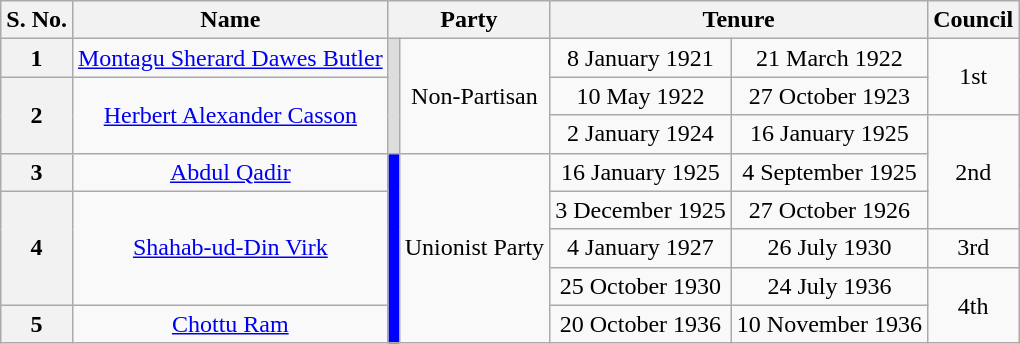<table class="wikitable" style="text-align:center">
<tr>
<th>S. No.</th>
<th>Name</th>
<th colspan=2>Party</th>
<th colspan=2>Tenure</th>
<th>Council</th>
</tr>
<tr>
<th>1</th>
<td><a href='#'>Montagu Sherard Dawes Butler</a></td>
<td bgcolor=#DDDDDD rowspan=3></td>
<td rowspan=3>Non-Partisan</td>
<td>8 January 1921</td>
<td>21 March 1922</td>
<td rowspan=2>1st</td>
</tr>
<tr>
<th rowspan=2>2</th>
<td rowspan=2><a href='#'>Herbert Alexander Casson</a></td>
<td>10 May 1922</td>
<td>27 October 1923</td>
</tr>
<tr>
<td>2 January 1924</td>
<td>16 January 1925</td>
<td rowspan=3>2nd</td>
</tr>
<tr>
<th>3</th>
<td><a href='#'>Abdul Qadir</a></td>
<td bgcolor=blue rowspan=5></td>
<td rowspan=5>Unionist Party</td>
<td>16 January 1925</td>
<td>4 September 1925</td>
</tr>
<tr>
<th rowspan=3>4</th>
<td rowspan=3><a href='#'>Shahab-ud-Din Virk</a></td>
<td>3 December 1925</td>
<td>27 October 1926</td>
</tr>
<tr>
<td>4 January 1927</td>
<td>26 July 1930</td>
<td>3rd</td>
</tr>
<tr>
<td>25 October 1930</td>
<td>24 July 1936</td>
<td rowspan=2>4th</td>
</tr>
<tr>
<th>5</th>
<td><a href='#'>Chottu Ram</a></td>
<td>20 October 1936</td>
<td>10 November 1936</td>
</tr>
</table>
